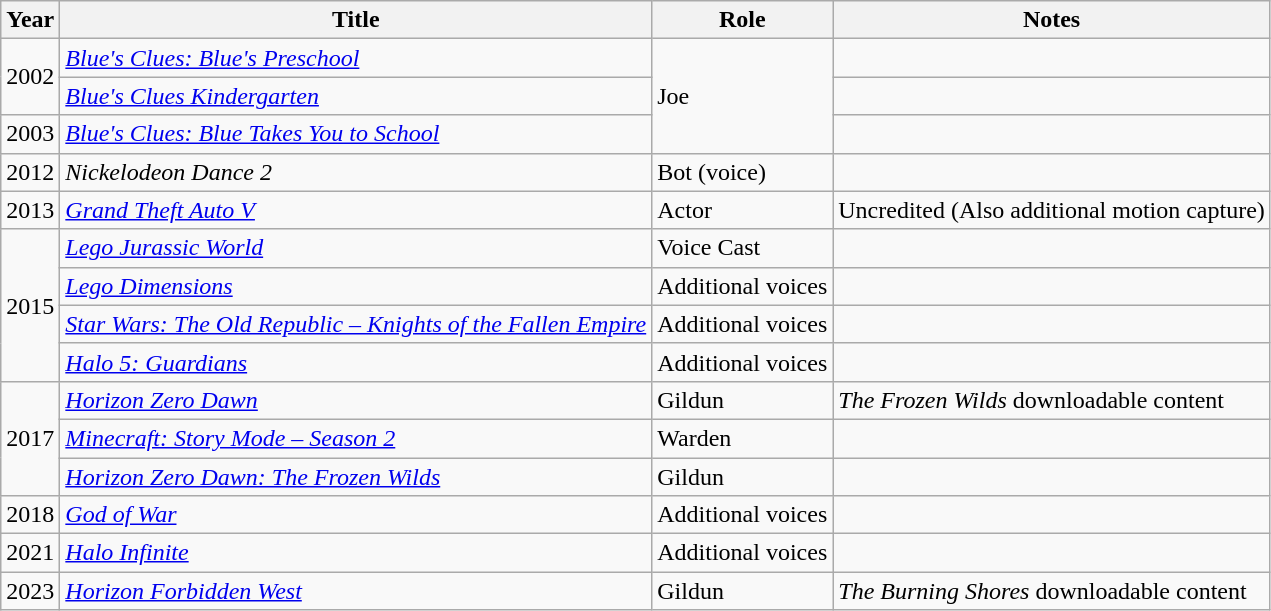<table class="wikitable sortable">
<tr>
<th>Year</th>
<th>Title</th>
<th>Role</th>
<th>Notes</th>
</tr>
<tr>
<td rowspan=2>2002</td>
<td><em><a href='#'>Blue's Clues: Blue's Preschool</a></em></td>
<td rowspan=3>Joe</td>
<td></td>
</tr>
<tr>
<td><em><a href='#'>Blue's Clues Kindergarten</a></em></td>
<td></td>
</tr>
<tr>
<td>2003</td>
<td><em><a href='#'>Blue's Clues: Blue Takes You to School</a></em></td>
<td></td>
</tr>
<tr>
<td>2012</td>
<td><em>Nickelodeon Dance 2</em></td>
<td>Bot (voice)</td>
<td></td>
</tr>
<tr>
<td>2013</td>
<td><em><a href='#'>Grand Theft Auto V</a></em></td>
<td>Actor</td>
<td>Uncredited (Also additional motion capture)</td>
</tr>
<tr>
<td rowspan=4>2015</td>
<td><em><a href='#'>Lego Jurassic World</a></em></td>
<td>Voice Cast</td>
<td></td>
</tr>
<tr>
<td><em><a href='#'>Lego Dimensions</a></em></td>
<td>Additional voices</td>
<td></td>
</tr>
<tr>
<td><em><a href='#'>Star Wars: The Old Republic – Knights of the Fallen Empire</a></em></td>
<td>Additional voices</td>
<td></td>
</tr>
<tr>
<td><em><a href='#'>Halo 5: Guardians</a></em></td>
<td>Additional voices</td>
<td></td>
</tr>
<tr>
<td rowspan=3>2017</td>
<td><em><a href='#'>Horizon Zero Dawn</a></em></td>
<td>Gildun</td>
<td><em>The Frozen Wilds</em> downloadable content</td>
</tr>
<tr>
<td><em><a href='#'>Minecraft: Story Mode – Season 2</a></em></td>
<td>Warden</td>
<td></td>
</tr>
<tr>
<td><em><a href='#'>Horizon Zero Dawn: The Frozen Wilds</a></em></td>
<td>Gildun</td>
<td></td>
</tr>
<tr>
<td>2018</td>
<td><em><a href='#'>God of War</a></em></td>
<td>Additional voices</td>
<td></td>
</tr>
<tr>
<td>2021</td>
<td><em><a href='#'>Halo Infinite</a></em></td>
<td>Additional voices</td>
<td></td>
</tr>
<tr>
<td>2023</td>
<td><em><a href='#'>Horizon Forbidden West</a></em></td>
<td>Gildun</td>
<td><em>The Burning Shores</em> downloadable content</td>
</tr>
</table>
